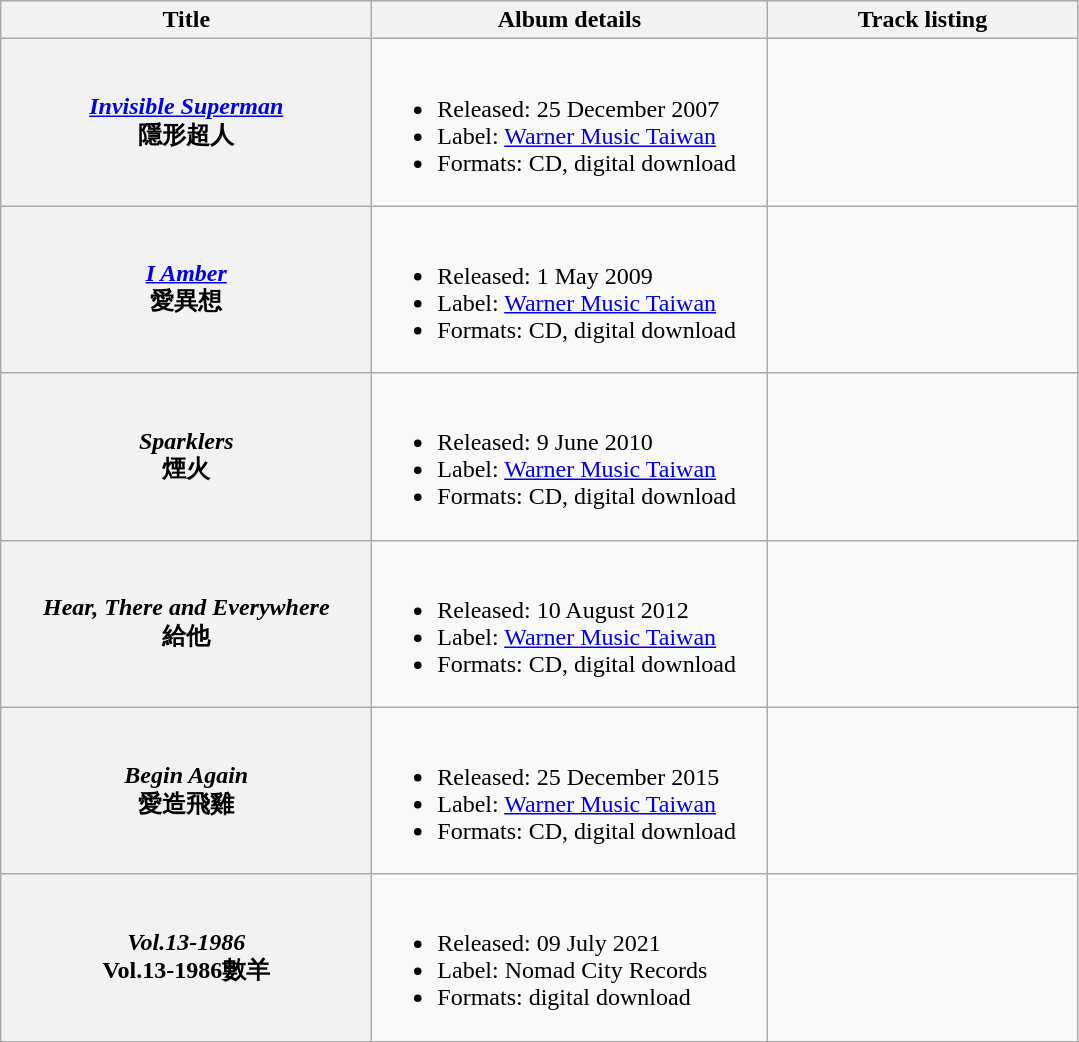<table class="wikitable plainrowheaders" style="text-align:center;">
<tr>
<th style="width:15em;">Title</th>
<th style="width:16em;">Album details</th>
<th style="width:200px;">Track listing</th>
</tr>
<tr>
<th scope="row"><em><a href='#'>Invisible Superman</a></em> <br>隱形超人</th>
<td align="left"><br><ul><li>Released: 25 December 2007</li><li>Label: <a href='#'>Warner Music Taiwan</a></li><li>Formats: CD, digital download</li></ul></td>
<td align="center"></td>
</tr>
<tr>
<th scope="row"><em><a href='#'>I Amber</a></em> <br>愛異想</th>
<td align="left"><br><ul><li>Released: 1 May 2009</li><li>Label: <a href='#'>Warner Music Taiwan</a></li><li>Formats: CD, digital download</li></ul></td>
<td align="center"></td>
</tr>
<tr>
<th scope="row"><em>Sparklers</em> <br>煙火</th>
<td align="left"><br><ul><li>Released: 9 June 2010</li><li>Label: <a href='#'>Warner Music Taiwan</a></li><li>Formats: CD, digital download</li></ul></td>
<td align="center"></td>
</tr>
<tr>
<th scope="row"><em>Hear, There and Everywhere</em> <br>給他</th>
<td align="left"><br><ul><li>Released: 10 August 2012</li><li>Label: <a href='#'>Warner Music Taiwan</a></li><li>Formats: CD, digital download</li></ul></td>
<td align="center"></td>
</tr>
<tr>
<th scope="row"><em>Begin Again</em> <br>愛造飛雞</th>
<td align="left"><br><ul><li>Released: 25 December 2015</li><li>Label: <a href='#'>Warner Music Taiwan</a></li><li>Formats: CD, digital download</li></ul></td>
<td align="center"></td>
</tr>
<tr>
<th scope="row"><em>Vol.13-1986</em> <br>Vol.13-1986數羊</th>
<td align="left"><br><ul><li>Released: 09 July 2021</li><li>Label: Nomad City Records</li><li>Formats: digital download</li></ul></td>
<td align="center"></td>
</tr>
</table>
